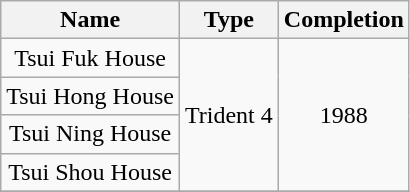<table class="wikitable" style="text-align: center">
<tr>
<th>Name</th>
<th>Type</th>
<th>Completion</th>
</tr>
<tr>
<td>Tsui Fuk House</td>
<td rowspan="4">Trident 4</td>
<td rowspan="4">1988</td>
</tr>
<tr>
<td>Tsui Hong House</td>
</tr>
<tr>
<td>Tsui Ning House</td>
</tr>
<tr>
<td>Tsui Shou House</td>
</tr>
<tr>
</tr>
</table>
